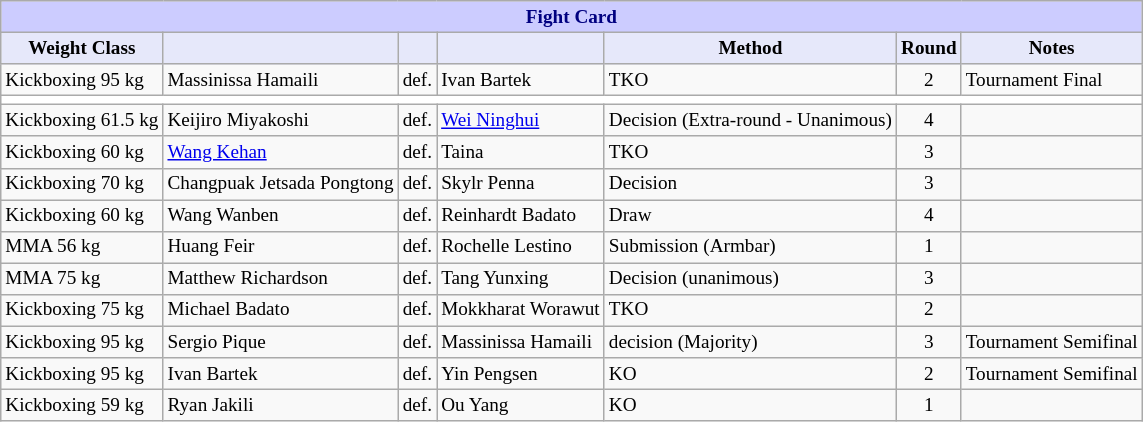<table class="wikitable" style="font-size: 80%;">
<tr>
<th colspan="8" style="background-color: #ccf; color: #000080; text-align: center;"><strong>Fight Card</strong></th>
</tr>
<tr>
<th colspan="1" style="background-color: #E6E8FA; color: #000000; text-align: center;">Weight Class</th>
<th colspan="1" style="background-color: #E6E8FA; color: #000000; text-align: center;"></th>
<th colspan="1" style="background-color: #E6E8FA; color: #000000; text-align: center;"></th>
<th colspan="1" style="background-color: #E6E8FA; color: #000000; text-align: center;"></th>
<th colspan="1" style="background-color: #E6E8FA; color: #000000; text-align: center;">Method</th>
<th colspan="1" style="background-color: #E6E8FA; color: #000000; text-align: center;">Round</th>
<th colspan="1" style="background-color: #E6E8FA; color: #000000; text-align: center;">Notes</th>
</tr>
<tr>
<td>Kickboxing 95 kg</td>
<td> Massinissa Hamaili</td>
<td align=center>def.</td>
<td> Ivan Bartek</td>
<td>TKO</td>
<td align=center>2</td>
<td>Tournament Final</td>
</tr>
<tr>
<th style=background:white colspan=9></th>
</tr>
<tr>
<td>Kickboxing 61.5 kg</td>
<td> Keijiro Miyakoshi</td>
<td align=center>def.</td>
<td> <a href='#'>Wei Ninghui</a></td>
<td>Decision (Extra-round - Unanimous)</td>
<td align=center>4</td>
<td></td>
</tr>
<tr>
<td>Kickboxing 60 kg</td>
<td> <a href='#'>Wang Kehan</a></td>
<td align=center>def.</td>
<td> Taina</td>
<td>TKO</td>
<td align=center>3</td>
<td></td>
</tr>
<tr>
<td>Kickboxing 70 kg</td>
<td> Changpuak Jetsada Pongtong</td>
<td align=center>def.</td>
<td> Skylr Penna</td>
<td>Decision</td>
<td align=center>3</td>
<td></td>
</tr>
<tr>
<td>Kickboxing 60 kg</td>
<td> Wang Wanben</td>
<td align=center>def.</td>
<td> Reinhardt Badato</td>
<td>Draw</td>
<td align=center>4</td>
<td></td>
</tr>
<tr>
<td>MMA 56 kg</td>
<td> Huang Feir</td>
<td align=center>def.</td>
<td> Rochelle Lestino</td>
<td>Submission (Armbar)</td>
<td align=center>1</td>
<td></td>
</tr>
<tr>
<td>MMA 75 kg</td>
<td> Matthew Richardson</td>
<td align=center>def.</td>
<td> Tang Yunxing</td>
<td>Decision (unanimous)</td>
<td align=center>3</td>
<td></td>
</tr>
<tr>
<td>Kickboxing 75 kg</td>
<td> Michael Badato</td>
<td align=center>def.</td>
<td> Mokkharat Worawut</td>
<td>TKO</td>
<td align=center>2</td>
<td></td>
</tr>
<tr>
<td>Kickboxing 95 kg</td>
<td> Sergio Pique</td>
<td align=center>def.</td>
<td> Massinissa Hamaili</td>
<td>decision (Majority)</td>
<td align=center>3</td>
<td>Tournament Semifinal</td>
</tr>
<tr>
<td>Kickboxing 95 kg</td>
<td> Ivan Bartek</td>
<td align=center>def.</td>
<td> Yin Pengsen</td>
<td>KO</td>
<td align=center>2</td>
<td>Tournament Semifinal</td>
</tr>
<tr>
<td>Kickboxing 59 kg</td>
<td> Ryan Jakili</td>
<td align=center>def.</td>
<td> Ou Yang</td>
<td>KO</td>
<td align=center>1</td>
<td></td>
</tr>
</table>
